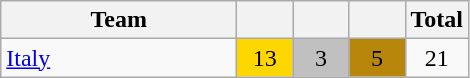<table class="wikitable" style="text-align:center; font-size:100%">
<tr>
<th width=150>Team</th>
<th width=30></th>
<th width=30></th>
<th width=30></th>
<th width=30>Total</th>
</tr>
<tr>
<td align=left> <a href='#'>Italy</a></td>
<td bgcolor=#ffd700>13</td>
<td bgcolor=#c0c0c0>3</td>
<td bgcolor=#b8860b>5</td>
<td>21</td>
</tr>
</table>
